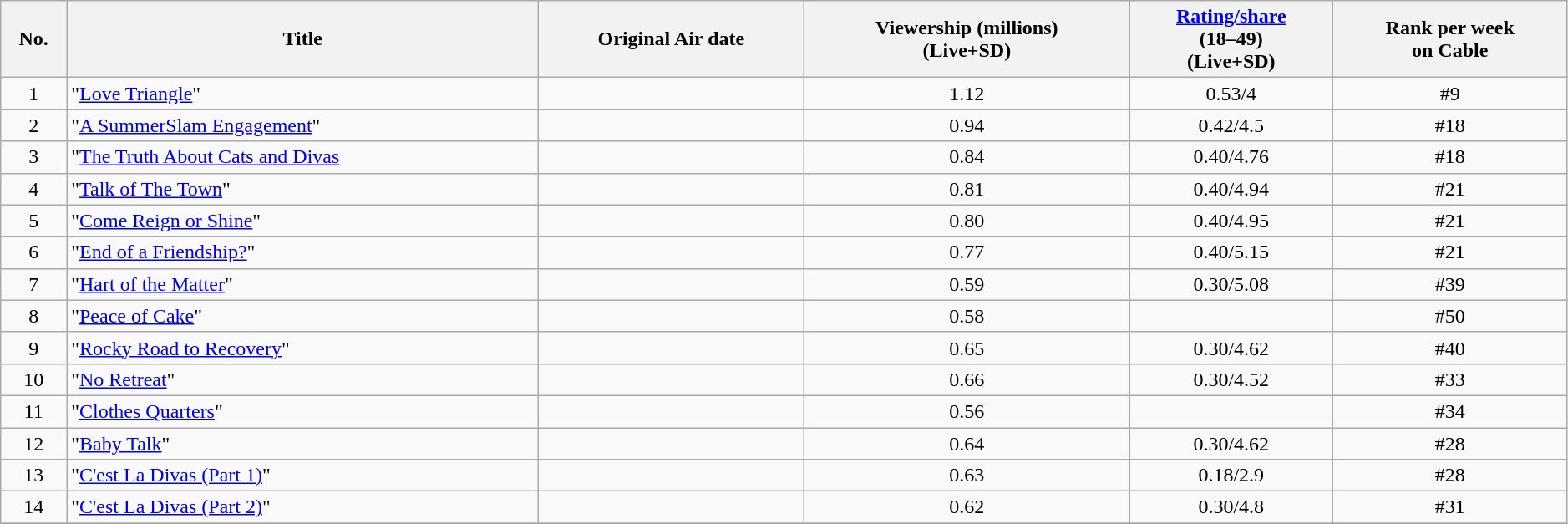<table class="wikitable sortable" style="text-align:center;width:99%">
<tr>
<th>No.</th>
<th>Title</th>
<th>Original Air date</th>
<th data-sort-type="number">Viewership (millions)<br>(Live+SD)</th>
<th data-sort-type="number"><a href='#'>Rating/share</a><br>(18–49)<br>(Live+SD)</th>
<th data-sort-type="number">Rank per week<br>on Cable</th>
</tr>
<tr>
<td>1</td>
<td style="text-align:left;">"<a href='#'>Love Triangle</a>"</td>
<td></td>
<td>1.12</td>
<td>0.53/4</td>
<td>#9</td>
</tr>
<tr>
<td>2</td>
<td style="text-align:left;">"<a href='#'>A SummerSlam Engagement</a>"</td>
<td></td>
<td>0.94</td>
<td>0.42/4.5</td>
<td>#18</td>
</tr>
<tr>
<td>3</td>
<td style="text-align:left;">"<a href='#'>The Truth About Cats and Divas</a></td>
<td></td>
<td>0.84</td>
<td>0.40/4.76</td>
<td>#18</td>
</tr>
<tr>
<td>4</td>
<td style="text-align:left;">"<a href='#'>Talk of The Town</a>"</td>
<td></td>
<td>0.81</td>
<td>0.40/4.94</td>
<td>#21</td>
</tr>
<tr>
<td>5</td>
<td style="text-align:left;">"<a href='#'>Come Reign or Shine</a>"</td>
<td></td>
<td>0.80</td>
<td>0.40/4.95</td>
<td>#21</td>
</tr>
<tr>
<td>6</td>
<td style="text-align:left;">"<a href='#'>End of a Friendship?</a>"</td>
<td></td>
<td>0.77</td>
<td>0.40/5.15</td>
<td>#21</td>
</tr>
<tr>
<td>7</td>
<td style="text-align:left;">"<a href='#'>Hart of the Matter</a>"</td>
<td></td>
<td>0.59</td>
<td>0.30/5.08</td>
<td>#39</td>
</tr>
<tr>
<td>8</td>
<td style="text-align:left;">"<a href='#'>Peace of Cake</a>"</td>
<td></td>
<td>0.58</td>
<td></td>
<td>#50</td>
</tr>
<tr>
<td>9</td>
<td style="text-align:left;">"<a href='#'>Rocky Road to Recovery</a>"</td>
<td></td>
<td>0.65</td>
<td>0.30/4.62</td>
<td>#40</td>
</tr>
<tr>
<td>10</td>
<td style="text-align:left;">"<a href='#'>No Retreat</a>"</td>
<td></td>
<td>0.66</td>
<td>0.30/4.52</td>
<td>#33</td>
</tr>
<tr>
<td>11</td>
<td style="text-align:left;">"<a href='#'>Clothes Quarters</a>"</td>
<td></td>
<td>0.56</td>
<td></td>
<td>#34</td>
</tr>
<tr>
<td>12</td>
<td style="text-align:left;">"<a href='#'>Baby Talk</a>"</td>
<td></td>
<td>0.64</td>
<td>0.30/4.62</td>
<td>#28</td>
</tr>
<tr>
<td>13</td>
<td style="text-align:left;">"<a href='#'>C'est La Divas (Part 1)</a>"</td>
<td></td>
<td>0.63</td>
<td>0.18/2.9</td>
<td>#28</td>
</tr>
<tr>
<td>14</td>
<td style="text-align:left;">"<a href='#'>C'est La Divas (Part 2)</a>"</td>
<td></td>
<td>0.62</td>
<td>0.30/4.8</td>
<td>#31</td>
</tr>
<tr>
</tr>
</table>
